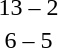<table style="text-align:center">
<tr>
<th width=200></th>
<th width=100></th>
<th width=200></th>
</tr>
<tr>
<td align=right><strong></strong></td>
<td>13 – 2</td>
<td align=left></td>
</tr>
<tr>
<td align=right><strong></strong></td>
<td>6 – 5</td>
<td align=left></td>
</tr>
</table>
